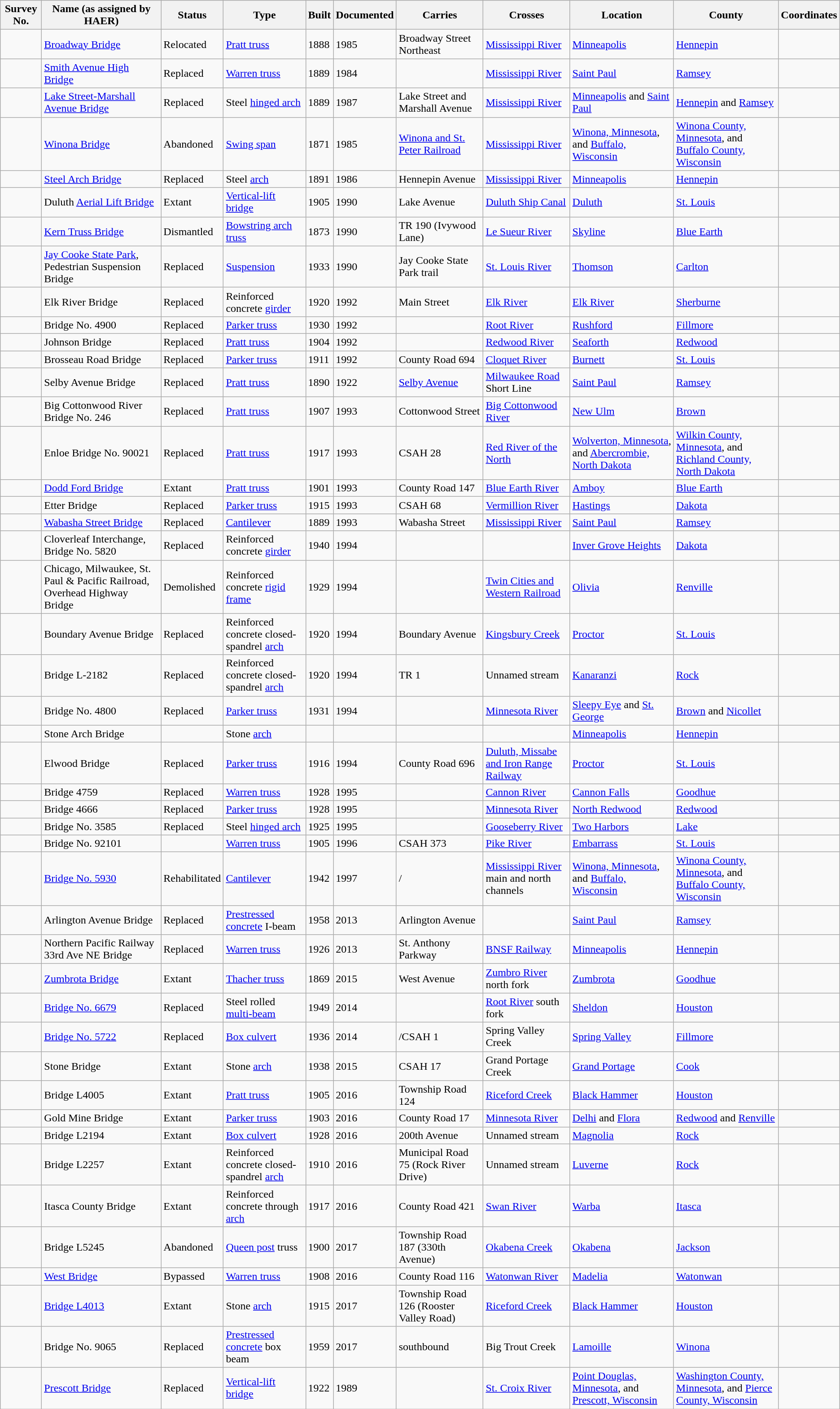<table class="wikitable sortable">
<tr>
<th>Survey No.</th>
<th>Name (as assigned by HAER)</th>
<th>Status</th>
<th>Type</th>
<th>Built</th>
<th>Documented</th>
<th>Carries</th>
<th>Crosses</th>
<th>Location</th>
<th>County</th>
<th>Coordinates</th>
</tr>
<tr>
<td></td>
<td><a href='#'>Broadway Bridge</a></td>
<td>Relocated</td>
<td><a href='#'>Pratt truss</a></td>
<td>1888</td>
<td>1985</td>
<td>Broadway Street Northeast</td>
<td><a href='#'>Mississippi River</a></td>
<td><a href='#'>Minneapolis</a></td>
<td><a href='#'>Hennepin</a></td>
<td></td>
</tr>
<tr>
<td></td>
<td><a href='#'>Smith Avenue High Bridge</a></td>
<td>Replaced</td>
<td><a href='#'>Warren truss</a></td>
<td>1889</td>
<td>1984</td>
<td></td>
<td><a href='#'>Mississippi River</a></td>
<td><a href='#'>Saint Paul</a></td>
<td><a href='#'>Ramsey</a></td>
<td></td>
</tr>
<tr>
<td></td>
<td><a href='#'>Lake Street-Marshall Avenue Bridge</a></td>
<td>Replaced</td>
<td>Steel <a href='#'>hinged arch</a></td>
<td>1889</td>
<td>1987</td>
<td>Lake Street and Marshall Avenue</td>
<td><a href='#'>Mississippi River</a></td>
<td><a href='#'>Minneapolis</a> and <a href='#'>Saint Paul</a></td>
<td><a href='#'>Hennepin</a> and <a href='#'>Ramsey</a></td>
<td></td>
</tr>
<tr>
<td></td>
<td><a href='#'>Winona Bridge</a></td>
<td>Abandoned</td>
<td><a href='#'>Swing span</a></td>
<td>1871</td>
<td>1985</td>
<td><a href='#'>Winona and St. Peter Railroad</a></td>
<td><a href='#'>Mississippi River</a></td>
<td><a href='#'>Winona, Minnesota</a>, and <a href='#'>Buffalo, Wisconsin</a></td>
<td><a href='#'>Winona County, Minnesota</a>, and <a href='#'>Buffalo County, Wisconsin</a></td>
<td></td>
</tr>
<tr>
<td></td>
<td><a href='#'>Steel Arch Bridge</a></td>
<td>Replaced</td>
<td>Steel <a href='#'>arch</a></td>
<td>1891</td>
<td>1986</td>
<td>Hennepin Avenue</td>
<td><a href='#'>Mississippi River</a></td>
<td><a href='#'>Minneapolis</a></td>
<td><a href='#'>Hennepin</a></td>
<td></td>
</tr>
<tr>
<td></td>
<td>Duluth <a href='#'>Aerial Lift Bridge</a></td>
<td>Extant</td>
<td><a href='#'>Vertical-lift bridge</a></td>
<td>1905</td>
<td>1990</td>
<td>Lake Avenue</td>
<td><a href='#'>Duluth Ship Canal</a></td>
<td><a href='#'>Duluth</a></td>
<td><a href='#'>St. Louis</a></td>
<td></td>
</tr>
<tr>
<td></td>
<td><a href='#'>Kern Truss Bridge</a></td>
<td>Dismantled</td>
<td><a href='#'>Bowstring arch truss</a></td>
<td>1873</td>
<td>1990</td>
<td>TR 190 (Ivywood Lane)</td>
<td><a href='#'>Le Sueur River</a></td>
<td><a href='#'>Skyline</a></td>
<td><a href='#'>Blue Earth</a></td>
<td></td>
</tr>
<tr>
<td></td>
<td><a href='#'>Jay Cooke State Park</a>, Pedestrian Suspension Bridge</td>
<td>Replaced</td>
<td><a href='#'>Suspension</a></td>
<td>1933</td>
<td>1990</td>
<td>Jay Cooke State Park trail</td>
<td><a href='#'>St. Louis River</a></td>
<td><a href='#'>Thomson</a></td>
<td><a href='#'>Carlton</a></td>
<td></td>
</tr>
<tr>
<td></td>
<td>Elk River Bridge</td>
<td>Replaced</td>
<td>Reinforced concrete <a href='#'>girder</a></td>
<td>1920</td>
<td>1992</td>
<td>Main Street</td>
<td><a href='#'>Elk River</a></td>
<td><a href='#'>Elk River</a></td>
<td><a href='#'>Sherburne</a></td>
<td></td>
</tr>
<tr>
<td></td>
<td>Bridge No. 4900</td>
<td>Replaced</td>
<td><a href='#'>Parker truss</a></td>
<td>1930</td>
<td>1992</td>
<td></td>
<td><a href='#'>Root River</a></td>
<td><a href='#'>Rushford</a></td>
<td><a href='#'>Fillmore</a></td>
<td></td>
</tr>
<tr>
<td></td>
<td>Johnson Bridge</td>
<td>Replaced</td>
<td><a href='#'>Pratt truss</a></td>
<td>1904</td>
<td>1992</td>
<td></td>
<td><a href='#'>Redwood River</a></td>
<td><a href='#'>Seaforth</a></td>
<td><a href='#'>Redwood</a></td>
<td></td>
</tr>
<tr>
<td></td>
<td>Brosseau Road Bridge</td>
<td>Replaced</td>
<td><a href='#'>Parker truss</a></td>
<td>1911</td>
<td>1992</td>
<td>County Road 694</td>
<td><a href='#'>Cloquet River</a></td>
<td><a href='#'>Burnett</a></td>
<td><a href='#'>St. Louis</a></td>
<td></td>
</tr>
<tr>
<td></td>
<td>Selby Avenue Bridge</td>
<td>Replaced</td>
<td><a href='#'>Pratt truss</a></td>
<td>1890</td>
<td>1922</td>
<td><a href='#'>Selby Avenue</a></td>
<td><a href='#'>Milwaukee Road</a> Short Line</td>
<td><a href='#'>Saint Paul</a></td>
<td><a href='#'>Ramsey</a></td>
<td></td>
</tr>
<tr>
<td></td>
<td>Big Cottonwood River Bridge No. 246</td>
<td>Replaced</td>
<td><a href='#'>Pratt truss</a></td>
<td>1907</td>
<td>1993</td>
<td>Cottonwood Street</td>
<td><a href='#'>Big Cottonwood River</a></td>
<td><a href='#'>New Ulm</a></td>
<td><a href='#'>Brown</a></td>
<td></td>
</tr>
<tr>
<td></td>
<td>Enloe Bridge No. 90021</td>
<td>Replaced</td>
<td><a href='#'>Pratt truss</a></td>
<td>1917</td>
<td>1993</td>
<td>CSAH 28</td>
<td><a href='#'>Red River of the North</a></td>
<td><a href='#'>Wolverton, Minnesota</a>, and <a href='#'>Abercrombie, North Dakota</a></td>
<td><a href='#'>Wilkin County, Minnesota</a>, and <a href='#'>Richland County, North Dakota</a></td>
<td></td>
</tr>
<tr>
<td></td>
<td><a href='#'>Dodd Ford Bridge</a></td>
<td>Extant</td>
<td><a href='#'>Pratt truss</a></td>
<td>1901</td>
<td>1993</td>
<td>County Road 147</td>
<td><a href='#'>Blue Earth River</a></td>
<td><a href='#'>Amboy</a></td>
<td><a href='#'>Blue Earth</a></td>
<td></td>
</tr>
<tr>
<td></td>
<td>Etter Bridge</td>
<td>Replaced</td>
<td><a href='#'>Parker truss</a></td>
<td>1915</td>
<td>1993</td>
<td>CSAH 68</td>
<td><a href='#'>Vermillion River</a></td>
<td><a href='#'>Hastings</a></td>
<td><a href='#'>Dakota</a></td>
<td></td>
</tr>
<tr>
<td></td>
<td><a href='#'>Wabasha Street Bridge</a></td>
<td>Replaced</td>
<td><a href='#'>Cantilever</a></td>
<td>1889</td>
<td>1993</td>
<td>Wabasha Street</td>
<td><a href='#'>Mississippi River</a></td>
<td><a href='#'>Saint Paul</a></td>
<td><a href='#'>Ramsey</a></td>
<td></td>
</tr>
<tr>
<td></td>
<td>Cloverleaf Interchange, Bridge No. 5820</td>
<td>Replaced</td>
<td>Reinforced concrete <a href='#'>girder</a></td>
<td>1940</td>
<td>1994</td>
<td></td>
<td></td>
<td><a href='#'>Inver Grove Heights</a></td>
<td><a href='#'>Dakota</a></td>
<td></td>
</tr>
<tr>
<td></td>
<td>Chicago, Milwaukee, St. Paul & Pacific Railroad, Overhead Highway Bridge</td>
<td>Demolished</td>
<td>Reinforced concrete <a href='#'>rigid frame</a></td>
<td>1929</td>
<td>1994</td>
<td></td>
<td><a href='#'>Twin Cities and Western Railroad</a></td>
<td><a href='#'>Olivia</a></td>
<td><a href='#'>Renville</a></td>
<td></td>
</tr>
<tr>
<td></td>
<td>Boundary Avenue Bridge</td>
<td>Replaced</td>
<td>Reinforced concrete closed-spandrel <a href='#'>arch</a></td>
<td>1920</td>
<td>1994</td>
<td>Boundary Avenue</td>
<td><a href='#'>Kingsbury Creek</a></td>
<td><a href='#'>Proctor</a></td>
<td><a href='#'>St. Louis</a></td>
<td></td>
</tr>
<tr>
<td></td>
<td>Bridge L-2182</td>
<td>Replaced</td>
<td>Reinforced concrete closed-spandrel <a href='#'>arch</a></td>
<td>1920</td>
<td>1994</td>
<td>TR 1</td>
<td>Unnamed stream</td>
<td><a href='#'>Kanaranzi</a></td>
<td><a href='#'>Rock</a></td>
<td></td>
</tr>
<tr>
<td></td>
<td>Bridge No. 4800</td>
<td>Replaced</td>
<td><a href='#'>Parker truss</a></td>
<td>1931</td>
<td>1994</td>
<td></td>
<td><a href='#'>Minnesota River</a></td>
<td><a href='#'>Sleepy Eye</a> and <a href='#'>St. George</a></td>
<td><a href='#'>Brown</a> and <a href='#'>Nicollet</a></td>
<td></td>
</tr>
<tr>
<td></td>
<td>Stone Arch Bridge</td>
<td></td>
<td>Stone <a href='#'>arch</a></td>
<td></td>
<td></td>
<td></td>
<td></td>
<td><a href='#'>Minneapolis</a></td>
<td><a href='#'>Hennepin</a></td>
<td></td>
</tr>
<tr>
<td></td>
<td>Elwood Bridge</td>
<td>Replaced</td>
<td><a href='#'>Parker truss</a></td>
<td>1916</td>
<td>1994</td>
<td>County Road 696</td>
<td><a href='#'>Duluth, Missabe and Iron Range Railway</a></td>
<td><a href='#'>Proctor</a></td>
<td><a href='#'>St. Louis</a></td>
<td></td>
</tr>
<tr>
<td></td>
<td>Bridge 4759</td>
<td>Replaced</td>
<td><a href='#'>Warren truss</a></td>
<td>1928</td>
<td>1995</td>
<td></td>
<td><a href='#'>Cannon River</a></td>
<td><a href='#'>Cannon Falls</a></td>
<td><a href='#'>Goodhue</a></td>
<td></td>
</tr>
<tr>
<td></td>
<td>Bridge 4666</td>
<td>Replaced</td>
<td><a href='#'>Parker truss</a></td>
<td>1928</td>
<td>1995</td>
<td></td>
<td><a href='#'>Minnesota River</a></td>
<td><a href='#'>North Redwood</a></td>
<td><a href='#'>Redwood</a></td>
<td></td>
</tr>
<tr>
<td></td>
<td>Bridge No. 3585</td>
<td>Replaced</td>
<td>Steel <a href='#'>hinged arch</a></td>
<td>1925</td>
<td>1995</td>
<td></td>
<td><a href='#'>Gooseberry River</a></td>
<td><a href='#'>Two Harbors</a></td>
<td><a href='#'>Lake</a></td>
<td></td>
</tr>
<tr>
<td></td>
<td>Bridge No. 92101</td>
<td></td>
<td><a href='#'>Warren truss</a></td>
<td>1905</td>
<td>1996</td>
<td>CSAH 373</td>
<td><a href='#'>Pike River</a></td>
<td><a href='#'>Embarrass</a></td>
<td><a href='#'>St. Louis</a></td>
<td></td>
</tr>
<tr>
<td></td>
<td><a href='#'>Bridge No. 5930</a></td>
<td>Rehabilitated</td>
<td><a href='#'>Cantilever</a></td>
<td>1942</td>
<td>1997</td>
<td>/</td>
<td><a href='#'>Mississippi River</a> main and north channels</td>
<td><a href='#'>Winona, Minnesota</a>, and <a href='#'>Buffalo, Wisconsin</a></td>
<td><a href='#'>Winona County, Minnesota</a>, and <a href='#'>Buffalo County, Wisconsin</a></td>
<td></td>
</tr>
<tr>
<td></td>
<td>Arlington Avenue Bridge</td>
<td>Replaced</td>
<td><a href='#'>Prestressed concrete</a> I-beam</td>
<td>1958</td>
<td>2013</td>
<td>Arlington Avenue</td>
<td></td>
<td><a href='#'>Saint Paul</a></td>
<td><a href='#'>Ramsey</a></td>
<td></td>
</tr>
<tr>
<td></td>
<td>Northern Pacific Railway 33rd Ave NE Bridge</td>
<td>Replaced</td>
<td><a href='#'>Warren truss</a></td>
<td>1926</td>
<td>2013</td>
<td>St. Anthony Parkway</td>
<td><a href='#'>BNSF Railway</a></td>
<td><a href='#'>Minneapolis</a></td>
<td><a href='#'>Hennepin</a></td>
<td></td>
</tr>
<tr>
<td></td>
<td><a href='#'>Zumbrota Bridge</a></td>
<td>Extant</td>
<td><a href='#'>Thacher truss</a></td>
<td>1869</td>
<td>2015</td>
<td>West Avenue</td>
<td><a href='#'>Zumbro River</a> north fork</td>
<td><a href='#'>Zumbrota</a></td>
<td><a href='#'>Goodhue</a></td>
<td></td>
</tr>
<tr>
<td></td>
<td><a href='#'>Bridge No. 6679</a></td>
<td>Replaced</td>
<td>Steel rolled <a href='#'>multi-beam</a></td>
<td>1949</td>
<td>2014</td>
<td></td>
<td><a href='#'>Root River</a> south fork</td>
<td><a href='#'>Sheldon</a></td>
<td><a href='#'>Houston</a></td>
<td></td>
</tr>
<tr>
<td></td>
<td><a href='#'>Bridge No. 5722</a></td>
<td>Replaced</td>
<td><a href='#'>Box culvert</a></td>
<td>1936</td>
<td>2014</td>
<td>/CSAH 1</td>
<td>Spring Valley Creek</td>
<td><a href='#'>Spring Valley</a></td>
<td><a href='#'>Fillmore</a></td>
<td></td>
</tr>
<tr>
<td></td>
<td>Stone Bridge</td>
<td>Extant</td>
<td>Stone <a href='#'>arch</a></td>
<td>1938</td>
<td>2015</td>
<td>CSAH 17</td>
<td>Grand Portage Creek</td>
<td><a href='#'>Grand Portage</a></td>
<td><a href='#'>Cook</a></td>
<td></td>
</tr>
<tr>
<td></td>
<td>Bridge L4005</td>
<td>Extant</td>
<td><a href='#'>Pratt truss</a></td>
<td>1905</td>
<td>2016</td>
<td>Township Road 124</td>
<td><a href='#'>Riceford Creek</a></td>
<td><a href='#'>Black Hammer</a></td>
<td><a href='#'>Houston</a></td>
<td></td>
</tr>
<tr>
<td></td>
<td>Gold Mine Bridge</td>
<td>Extant</td>
<td><a href='#'>Parker truss</a></td>
<td>1903</td>
<td>2016</td>
<td>County Road 17</td>
<td><a href='#'>Minnesota River</a></td>
<td><a href='#'>Delhi</a> and <a href='#'>Flora</a></td>
<td><a href='#'>Redwood</a> and <a href='#'>Renville</a></td>
<td></td>
</tr>
<tr>
<td></td>
<td>Bridge L2194</td>
<td>Extant</td>
<td><a href='#'>Box culvert</a></td>
<td>1928</td>
<td>2016</td>
<td>200th Avenue</td>
<td>Unnamed stream</td>
<td><a href='#'>Magnolia</a></td>
<td><a href='#'>Rock</a></td>
<td></td>
</tr>
<tr>
<td></td>
<td>Bridge L2257</td>
<td>Extant</td>
<td>Reinforced concrete closed-spandrel <a href='#'>arch</a></td>
<td>1910</td>
<td>2016</td>
<td>Municipal Road 75 (Rock River Drive)</td>
<td>Unnamed stream</td>
<td><a href='#'>Luverne</a></td>
<td><a href='#'>Rock</a></td>
<td></td>
</tr>
<tr>
<td></td>
<td>Itasca County Bridge</td>
<td>Extant</td>
<td>Reinforced concrete through <a href='#'>arch</a></td>
<td>1917</td>
<td>2016</td>
<td>County Road 421</td>
<td><a href='#'>Swan River</a></td>
<td><a href='#'>Warba</a></td>
<td><a href='#'>Itasca</a></td>
<td></td>
</tr>
<tr>
<td></td>
<td>Bridge L5245</td>
<td>Abandoned</td>
<td><a href='#'>Queen post</a> truss</td>
<td>1900</td>
<td>2017</td>
<td>Township Road 187 (330th Avenue)</td>
<td><a href='#'>Okabena Creek</a></td>
<td><a href='#'>Okabena</a></td>
<td><a href='#'>Jackson</a></td>
<td></td>
</tr>
<tr>
<td></td>
<td><a href='#'>West Bridge</a></td>
<td>Bypassed</td>
<td><a href='#'>Warren truss</a></td>
<td>1908</td>
<td>2016</td>
<td>County Road 116</td>
<td><a href='#'>Watonwan River</a></td>
<td><a href='#'>Madelia</a></td>
<td><a href='#'>Watonwan</a></td>
<td></td>
</tr>
<tr>
<td></td>
<td><a href='#'>Bridge L4013</a></td>
<td>Extant</td>
<td>Stone <a href='#'>arch</a></td>
<td>1915</td>
<td>2017</td>
<td>Township Road 126 (Rooster Valley Road)</td>
<td><a href='#'>Riceford Creek</a></td>
<td><a href='#'>Black Hammer</a></td>
<td><a href='#'>Houston</a></td>
<td></td>
</tr>
<tr>
<td></td>
<td>Bridge No. 9065</td>
<td>Replaced</td>
<td><a href='#'>Prestressed concrete</a> box beam</td>
<td>1959</td>
<td>2017</td>
<td> southbound</td>
<td>Big Trout Creek</td>
<td><a href='#'>Lamoille</a></td>
<td><a href='#'>Winona</a></td>
<td></td>
</tr>
<tr>
<td></td>
<td><a href='#'>Prescott Bridge</a></td>
<td>Replaced</td>
<td><a href='#'>Vertical-lift bridge</a></td>
<td>1922</td>
<td>1989</td>
<td></td>
<td><a href='#'>St. Croix River</a></td>
<td><a href='#'>Point Douglas, Minnesota</a>, and <a href='#'>Prescott, Wisconsin</a></td>
<td><a href='#'>Washington County, Minnesota</a>, and <a href='#'>Pierce County, Wisconsin</a></td>
<td></td>
</tr>
</table>
